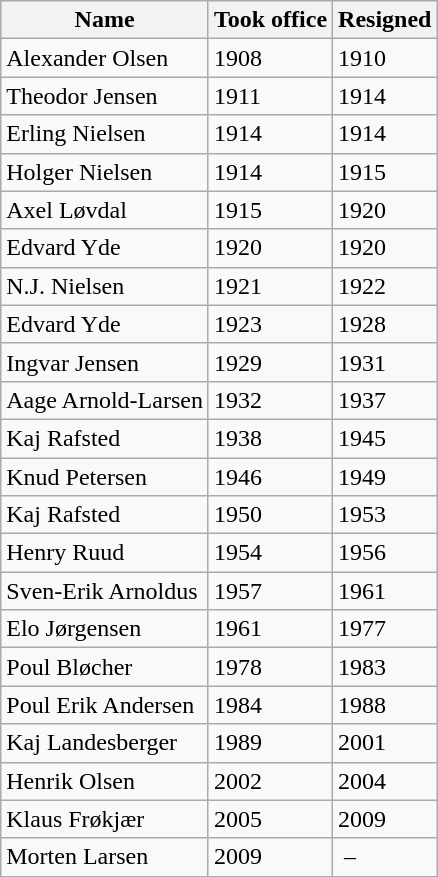<table class="wikitable">
<tr>
<th>Name</th>
<th>Took office</th>
<th>Resigned</th>
</tr>
<tr>
<td>Alexander Olsen</td>
<td>1908</td>
<td>1910</td>
</tr>
<tr>
<td>Theodor Jensen</td>
<td>1911</td>
<td>1914</td>
</tr>
<tr>
<td>Erling Nielsen</td>
<td>1914</td>
<td>1914</td>
</tr>
<tr>
<td>Holger Nielsen</td>
<td>1914</td>
<td>1915</td>
</tr>
<tr>
<td>Axel Løvdal</td>
<td>1915</td>
<td>1920</td>
</tr>
<tr>
<td>Edvard Yde</td>
<td>1920</td>
<td>1920</td>
</tr>
<tr>
<td>N.J. Nielsen</td>
<td>1921</td>
<td>1922</td>
</tr>
<tr>
<td>Edvard Yde</td>
<td>1923</td>
<td>1928</td>
</tr>
<tr>
<td>Ingvar Jensen</td>
<td>1929</td>
<td>1931</td>
</tr>
<tr>
<td>Aage Arnold-Larsen</td>
<td>1932</td>
<td>1937</td>
</tr>
<tr>
<td>Kaj Rafsted</td>
<td>1938</td>
<td>1945</td>
</tr>
<tr>
<td>Knud Petersen</td>
<td>1946</td>
<td>1949</td>
</tr>
<tr>
<td>Kaj Rafsted</td>
<td>1950</td>
<td>1953</td>
</tr>
<tr>
<td>Henry Ruud</td>
<td>1954</td>
<td>1956</td>
</tr>
<tr>
<td>Sven-Erik Arnoldus</td>
<td>1957</td>
<td>1961</td>
</tr>
<tr>
<td>Elo Jørgensen</td>
<td>1961</td>
<td>1977</td>
</tr>
<tr>
<td>Poul Bløcher</td>
<td>1978</td>
<td>1983</td>
</tr>
<tr>
<td>Poul Erik Andersen</td>
<td>1984</td>
<td>1988</td>
</tr>
<tr>
<td>Kaj Landesberger</td>
<td>1989</td>
<td>2001</td>
</tr>
<tr>
<td>Henrik Olsen</td>
<td>2002</td>
<td>2004</td>
</tr>
<tr>
<td>Klaus Frøkjær</td>
<td>2005</td>
<td>2009</td>
</tr>
<tr>
<td>Morten Larsen</td>
<td>2009</td>
<td> –</td>
</tr>
</table>
